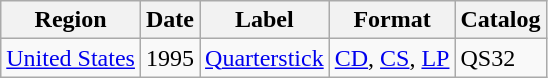<table class="wikitable">
<tr>
<th>Region</th>
<th>Date</th>
<th>Label</th>
<th>Format</th>
<th>Catalog</th>
</tr>
<tr>
<td><a href='#'>United States</a></td>
<td>1995</td>
<td><a href='#'>Quarterstick</a></td>
<td><a href='#'>CD</a>, <a href='#'>CS</a>, <a href='#'>LP</a></td>
<td>QS32</td>
</tr>
</table>
